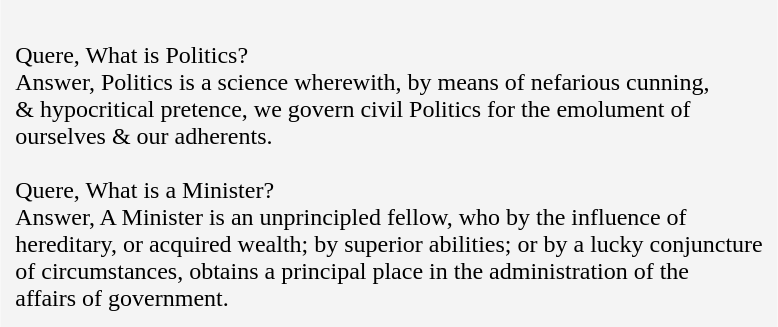<table cellpadding=10 border="0" align=center>
<tr>
<td bgcolor=#f4f4f4><br>Quere, What is Politics?<br>
Answer, Politics is a science wherewith, by means of nefarious cunning,<br>
& hypocritical pretence, we govern civil Politics for the emolument of<br>
ourselves & our adherents.<br><br>Quere, What is a Minister?<br>
Answer, A Minister is an unprincipled fellow, who by the influence of<br>
hereditary, or acquired wealth; by superior abilities; or by a lucky conjuncture<br>
of circumstances, obtains a principal place in the administration of the<br> 
affairs of government.<br></td>
</tr>
</table>
